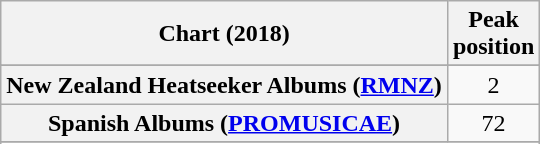<table class="wikitable sortable plainrowheaders" style="text-align:center">
<tr>
<th scope="col">Chart (2018)</th>
<th scope="col">Peak<br> position</th>
</tr>
<tr>
</tr>
<tr>
</tr>
<tr>
</tr>
<tr>
</tr>
<tr>
<th scope="row">New Zealand Heatseeker Albums (<a href='#'>RMNZ</a>)</th>
<td>2</td>
</tr>
<tr>
<th scope="row">Spanish Albums (<a href='#'>PROMUSICAE</a>)</th>
<td>72</td>
</tr>
<tr>
</tr>
<tr>
</tr>
</table>
